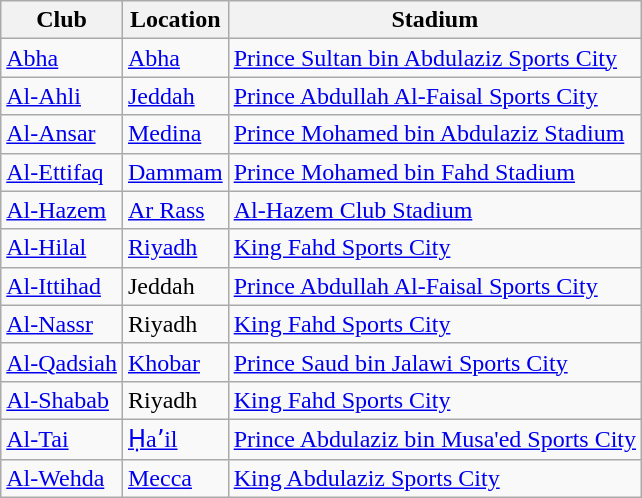<table class="wikitable sortable">
<tr>
<th>Club</th>
<th>Location</th>
<th>Stadium</th>
</tr>
<tr>
<td><a href='#'>Abha</a></td>
<td><a href='#'>Abha</a></td>
<td><a href='#'>Prince Sultan bin Abdulaziz Sports City</a></td>
</tr>
<tr>
<td><a href='#'>Al-Ahli</a></td>
<td><a href='#'>Jeddah</a></td>
<td><a href='#'>Prince Abdullah Al-Faisal Sports City</a></td>
</tr>
<tr>
<td><a href='#'>Al-Ansar</a></td>
<td><a href='#'>Medina</a></td>
<td><a href='#'>Prince Mohamed bin Abdulaziz Stadium</a></td>
</tr>
<tr>
<td><a href='#'>Al-Ettifaq</a></td>
<td><a href='#'>Dammam</a></td>
<td><a href='#'>Prince Mohamed bin Fahd Stadium</a></td>
</tr>
<tr>
<td><a href='#'>Al-Hazem</a></td>
<td><a href='#'>Ar Rass</a></td>
<td><a href='#'>Al-Hazem Club Stadium</a></td>
</tr>
<tr>
<td><a href='#'>Al-Hilal</a></td>
<td><a href='#'>Riyadh</a></td>
<td><a href='#'>King Fahd Sports City</a></td>
</tr>
<tr>
<td><a href='#'>Al-Ittihad</a></td>
<td>Jeddah</td>
<td><a href='#'>Prince Abdullah Al-Faisal Sports City</a></td>
</tr>
<tr>
<td><a href='#'>Al-Nassr</a></td>
<td>Riyadh</td>
<td><a href='#'>King Fahd Sports City</a></td>
</tr>
<tr>
<td><a href='#'>Al-Qadsiah</a></td>
<td><a href='#'>Khobar</a></td>
<td><a href='#'>Prince Saud bin Jalawi Sports City</a></td>
</tr>
<tr>
<td><a href='#'>Al-Shabab</a></td>
<td>Riyadh</td>
<td><a href='#'>King Fahd Sports City</a></td>
</tr>
<tr>
<td><a href='#'>Al-Tai</a></td>
<td><a href='#'>Ḥaʼil</a></td>
<td><a href='#'>Prince Abdulaziz bin Musa'ed Sports City</a></td>
</tr>
<tr>
<td><a href='#'>Al-Wehda</a></td>
<td><a href='#'>Mecca</a></td>
<td><a href='#'>King Abdulaziz Sports City</a></td>
</tr>
</table>
